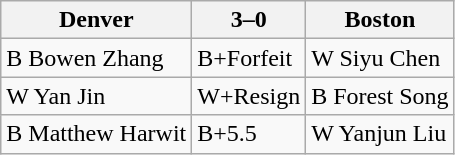<table class="wikitable">
<tr>
<th>Denver</th>
<th>3–0</th>
<th>Boston</th>
</tr>
<tr>
<td>B Bowen Zhang</td>
<td>B+Forfeit</td>
<td>W Siyu Chen</td>
</tr>
<tr>
<td>W Yan Jin</td>
<td>W+Resign</td>
<td>B Forest Song</td>
</tr>
<tr>
<td>B Matthew Harwit</td>
<td>B+5.5</td>
<td>W Yanjun Liu</td>
</tr>
</table>
